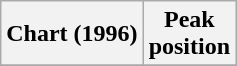<table class="wikitable">
<tr>
<th>Chart (1996)</th>
<th>Peak<br>position</th>
</tr>
<tr>
</tr>
</table>
